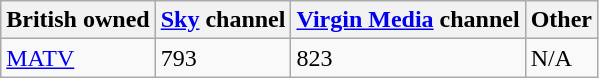<table class="wikitable">
<tr>
<th>British owned</th>
<th><a href='#'>Sky</a> channel</th>
<th><a href='#'>Virgin Media</a> channel</th>
<th>Other</th>
</tr>
<tr>
<td><a href='#'>MATV</a></td>
<td>793</td>
<td>823</td>
<td>N/A</td>
</tr>
</table>
